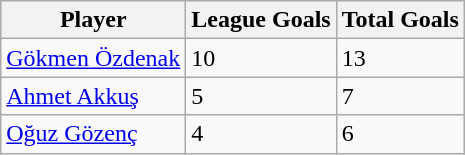<table class="wikitable">
<tr>
<th>Player</th>
<th>League Goals</th>
<th>Total Goals</th>
</tr>
<tr>
<td><a href='#'>Gökmen Özdenak</a></td>
<td>10</td>
<td>13</td>
</tr>
<tr>
<td><a href='#'>Ahmet Akkuş</a></td>
<td>5</td>
<td>7</td>
</tr>
<tr>
<td><a href='#'>Oğuz Gözenç</a></td>
<td>4</td>
<td>6</td>
</tr>
</table>
